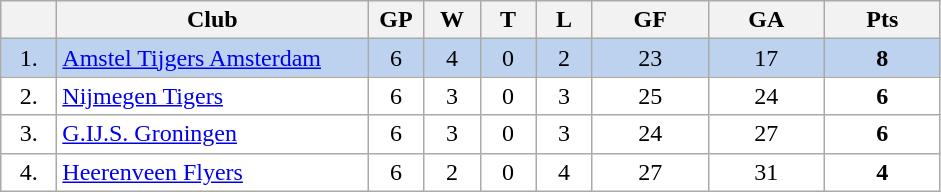<table class="wikitable">
<tr>
<th width="30"></th>
<th width="200">Club</th>
<th width="30">GP</th>
<th width="30">W</th>
<th width="30">T</th>
<th width="30">L</th>
<th width="70">GF</th>
<th width="70">GA</th>
<th width="70">Pts</th>
</tr>
<tr bgcolor="#BCD2EE" align="center">
<td>1.</td>
<td align="left"><a href='#'>Amstel Tijgers Amsterdam</a></td>
<td>6</td>
<td>4</td>
<td>0</td>
<td>2</td>
<td>23</td>
<td>17</td>
<td><strong>8</strong></td>
</tr>
<tr bgcolor="#FFFFFF" align="center">
<td>2.</td>
<td align="left"><a href='#'>Nijmegen Tigers</a></td>
<td>6</td>
<td>3</td>
<td>0</td>
<td>3</td>
<td>25</td>
<td>24</td>
<td><strong>6</strong></td>
</tr>
<tr bgcolor="#FFFFFF" align="center">
<td>3.</td>
<td align="left"><a href='#'>G.IJ.S. Groningen</a></td>
<td>6</td>
<td>3</td>
<td>0</td>
<td>3</td>
<td>24</td>
<td>27</td>
<td><strong>6</strong></td>
</tr>
<tr bgcolor="#FFFFFF" align="center">
<td>4.</td>
<td align="left"><a href='#'>Heerenveen Flyers</a></td>
<td>6</td>
<td>2</td>
<td>0</td>
<td>4</td>
<td>27</td>
<td>31</td>
<td><strong>4</strong></td>
</tr>
</table>
